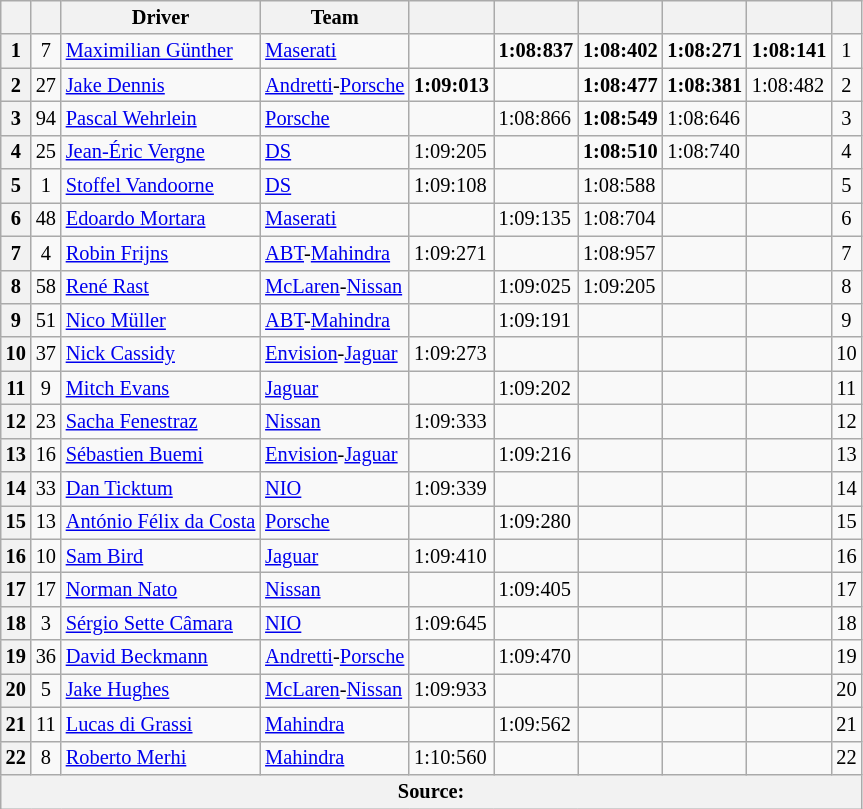<table class="wikitable sortable" style="font-size: 85%">
<tr>
<th scope="col"></th>
<th scope="col"></th>
<th scope="col">Driver</th>
<th scope="col">Team</th>
<th scope="col"></th>
<th scope="col"></th>
<th scope="col"></th>
<th scope="col"></th>
<th scope="col"></th>
<th scope="col"></th>
</tr>
<tr>
<th scope="row">1</th>
<td align="center">7</td>
<td data-sort-value="EVA"> <a href='#'>Maximilian Günther</a></td>
<td><a href='#'>Maserati</a></td>
<td></td>
<td><strong>1:08:837</strong></td>
<td><strong>1:08:402</strong></td>
<td><strong>1:08:271</strong></td>
<td><strong>1:08:141</strong></td>
<td align="center">1</td>
</tr>
<tr>
<th scope="row">2</th>
<td align="center">27</td>
<td data-sort-value="BUE"> <a href='#'>Jake Dennis</a></td>
<td><a href='#'>Andretti</a>-<a href='#'>Porsche</a></td>
<td><strong>1:09:013</strong></td>
<td></td>
<td><strong>1:08:477</strong></td>
<td><strong>1:08:381</strong></td>
<td>1:08:482</td>
<td align="center">2</td>
</tr>
<tr>
<th scope="row">3</th>
<td align="center">94</td>
<td data-sort-value="RAS"> <a href='#'>Pascal Wehrlein</a></td>
<td><a href='#'>Porsche</a></td>
<td></td>
<td>1:08:866</td>
<td><strong>1:08:549</strong></td>
<td>1:08:646</td>
<td></td>
<td align="center">3</td>
</tr>
<tr>
<th scope="row">4</th>
<td align="center">25</td>
<td data-sort-value="LOT"> <a href='#'>Jean-Éric Vergne</a></td>
<td><a href='#'>DS</a></td>
<td>1:09:205</td>
<td></td>
<td><strong>1:08:510</strong></td>
<td>1:08:740</td>
<td></td>
<td align="center">4</td>
</tr>
<tr>
<th scope="row">5</th>
<td align="center">1</td>
<td data-sort-value="ROW"> <a href='#'>Stoffel Vandoorne</a></td>
<td><a href='#'>DS</a></td>
<td>1:09:108</td>
<td></td>
<td>1:08:588</td>
<td></td>
<td></td>
<td align="center">5</td>
</tr>
<tr>
<th scope="row">6</th>
<td align="center">48</td>
<td data-sort-value="BIR"> <a href='#'>Edoardo Mortara</a></td>
<td><a href='#'>Maserati</a></td>
<td></td>
<td>1:09:135</td>
<td>1:08:704</td>
<td></td>
<td></td>
<td align="center">6</td>
</tr>
<tr>
<th scope="row">7</th>
<td align="center">4</td>
<td data-sort-value="SET"> <a href='#'>Robin Frijns</a></td>
<td><a href='#'>ABT</a>-<a href='#'>Mahindra</a></td>
<td>1:09:271</td>
<td></td>
<td>1:08:957</td>
<td></td>
<td></td>
<td align="center">7</td>
</tr>
<tr>
<th scope="row">8</th>
<td align="center">58</td>
<td data-sort-value="MUE"> <a href='#'>René Rast</a></td>
<td><a href='#'>McLaren</a>-<a href='#'>Nissan</a></td>
<td></td>
<td>1:09:025</td>
<td>1:09:205</td>
<td></td>
<td></td>
<td align="center">8</td>
</tr>
<tr>
<th scope="row">9</th>
<td align="center">51</td>
<td data-sort-value="TIC"> <a href='#'>Nico Müller</a></td>
<td><a href='#'>ABT</a>-<a href='#'>Mahindra</a></td>
<td></td>
<td>1:09:191</td>
<td></td>
<td></td>
<td></td>
<td align="center">9</td>
</tr>
<tr>
<th scope="row">10</th>
<td align="center">37</td>
<td data-sort-value="NAT"> <a href='#'>Nick Cassidy</a></td>
<td><a href='#'>Envision</a>-<a href='#'>Jaguar</a></td>
<td>1:09:273</td>
<td></td>
<td></td>
<td></td>
<td></td>
<td align="center">10</td>
</tr>
<tr>
<th scope="row">11</th>
<td align="center">9</td>
<td data-sort-value="HUG"> <a href='#'>Mitch Evans</a></td>
<td><a href='#'>Jaguar</a></td>
<td></td>
<td>1:09:202</td>
<td></td>
<td></td>
<td></td>
<td align="center">11</td>
</tr>
<tr>
<th scope="row">12</th>
<td align="center">23</td>
<td data-sort-value="VAN"> <a href='#'>Sacha Fenestraz</a></td>
<td><a href='#'>Nissan</a></td>
<td>1:09:333</td>
<td></td>
<td></td>
<td></td>
<td></td>
<td align="center">12</td>
</tr>
<tr>
<th scope="row">13</th>
<td align="center">16</td>
<td data-sort-value="FEN"> <a href='#'>Sébastien Buemi</a></td>
<td><a href='#'>Envision</a>-<a href='#'>Jaguar</a></td>
<td></td>
<td>1:09:216</td>
<td></td>
<td></td>
<td></td>
<td align="center">13</td>
</tr>
<tr>
<th scope="row">14</th>
<td align="center">33</td>
<td data-sort-value="CAS"> <a href='#'>Dan Ticktum</a></td>
<td><a href='#'>NIO</a></td>
<td>1:09:339</td>
<td></td>
<td></td>
<td></td>
<td></td>
<td align="center">14</td>
</tr>
<tr>
<th scope="row">15</th>
<td align="center">13</td>
<td data-sort-value="FRI"> <a href='#'>António Félix da Costa</a></td>
<td><a href='#'>Porsche</a></td>
<td></td>
<td>1:09:280</td>
<td></td>
<td></td>
<td></td>
<td align="center">15</td>
</tr>
<tr>
<th scope="row">16</th>
<td align="center">10</td>
<td data-sort-value="WEH"> <a href='#'>Sam Bird</a></td>
<td><a href='#'>Jaguar</a></td>
<td>1:09:410</td>
<td></td>
<td></td>
<td></td>
<td></td>
<td align="center">16</td>
</tr>
<tr>
<th scope="row">17</th>
<td align="center">17</td>
<td data-sort-value="MOR"> <a href='#'>Norman Nato</a></td>
<td><a href='#'>Nissan</a></td>
<td></td>
<td>1:09:405</td>
<td></td>
<td></td>
<td></td>
<td align="center">17</td>
</tr>
<tr>
<th scope="row">18</th>
<td align="center">3</td>
<td data-sort-value="GUE"> <a href='#'>Sérgio Sette Câmara</a></td>
<td><a href='#'>NIO</a></td>
<td>1:09:645</td>
<td></td>
<td></td>
<td></td>
<td></td>
<td align="center">18</td>
</tr>
<tr>
<th scope="row">19</th>
<td align="center">36</td>
<td data-sort-value="BEC"> <a href='#'>David Beckmann</a></td>
<td><a href='#'>Andretti</a>-<a href='#'>Porsche</a></td>
<td></td>
<td>1:09:470</td>
<td></td>
<td></td>
<td></td>
<td align="center">19</td>
</tr>
<tr>
<th scope="row">20</th>
<td align="center">5</td>
<td data-sort-value="DAC"> <a href='#'>Jake Hughes</a></td>
<td><a href='#'>McLaren</a>-<a href='#'>Nissan</a></td>
<td>1:09:933</td>
<td></td>
<td></td>
<td></td>
<td></td>
<td align="center">20</td>
</tr>
<tr>
<th scope="row">21</th>
<td align="center">11</td>
<td data-sort-value="DIG"> <a href='#'>Lucas di Grassi</a></td>
<td><a href='#'>Mahindra</a></td>
<td></td>
<td>1:09:562</td>
<td></td>
<td></td>
<td></td>
<td align="center">21</td>
</tr>
<tr>
<th scope="row">22</th>
<td align="center">8</td>
<td data-sort-value="MER"> <a href='#'>Roberto Merhi</a></td>
<td><a href='#'>Mahindra</a></td>
<td>1:10:560</td>
<td></td>
<td></td>
<td></td>
<td></td>
<td align="center">22</td>
</tr>
<tr>
<th colspan="10">Source:</th>
</tr>
</table>
